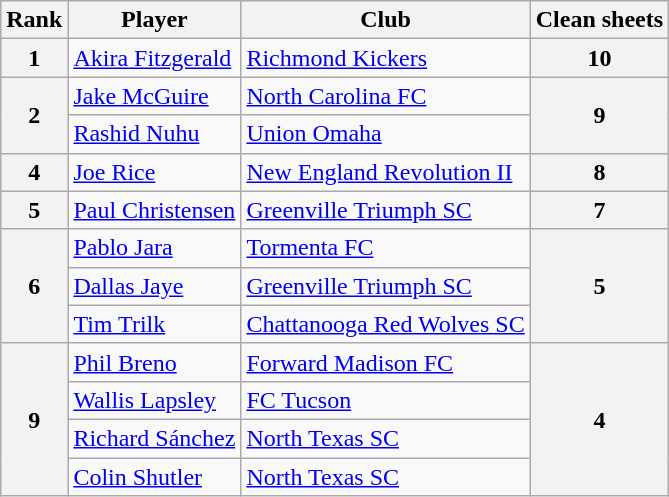<table class="wikitable">
<tr>
<th>Rank</th>
<th>Player</th>
<th>Club</th>
<th>Clean sheets</th>
</tr>
<tr>
<th rowspan=1>1</th>
<td> <a href='#'>Akira Fitzgerald</a></td>
<td><a href='#'>Richmond Kickers</a></td>
<th rowspan=1>10</th>
</tr>
<tr>
<th rowspan=2>2</th>
<td> <a href='#'>Jake McGuire</a></td>
<td><a href='#'>North Carolina FC</a></td>
<th rowspan=2>9</th>
</tr>
<tr>
<td> <a href='#'>Rashid Nuhu</a></td>
<td><a href='#'>Union Omaha</a></td>
</tr>
<tr>
<th rowspan=1>4</th>
<td> <a href='#'>Joe Rice</a></td>
<td><a href='#'>New England Revolution II</a></td>
<th rowspan=1>8</th>
</tr>
<tr>
<th rowspan=1>5</th>
<td> <a href='#'>Paul Christensen</a></td>
<td><a href='#'>Greenville Triumph SC</a></td>
<th rowspan=1>7</th>
</tr>
<tr>
<th rowspan=3>6</th>
<td> <a href='#'>Pablo Jara</a></td>
<td><a href='#'>Tormenta FC</a></td>
<th rowspan=3>5</th>
</tr>
<tr>
<td> <a href='#'>Dallas Jaye</a></td>
<td><a href='#'>Greenville Triumph SC</a></td>
</tr>
<tr>
<td> <a href='#'>Tim Trilk</a></td>
<td><a href='#'>Chattanooga Red Wolves SC</a></td>
</tr>
<tr>
<th rowspan=5>9</th>
<td> <a href='#'>Phil Breno</a></td>
<td><a href='#'>Forward Madison FC</a></td>
<th rowspan=5>4</th>
</tr>
<tr>
<td> <a href='#'>Wallis Lapsley</a></td>
<td><a href='#'>FC Tucson</a></td>
</tr>
<tr>
<td> <a href='#'>Richard Sánchez</a></td>
<td><a href='#'>North Texas SC</a></td>
</tr>
<tr>
<td> <a href='#'>Colin Shutler</a></td>
<td><a href='#'>North Texas SC</a><br></td>
</tr>
</table>
